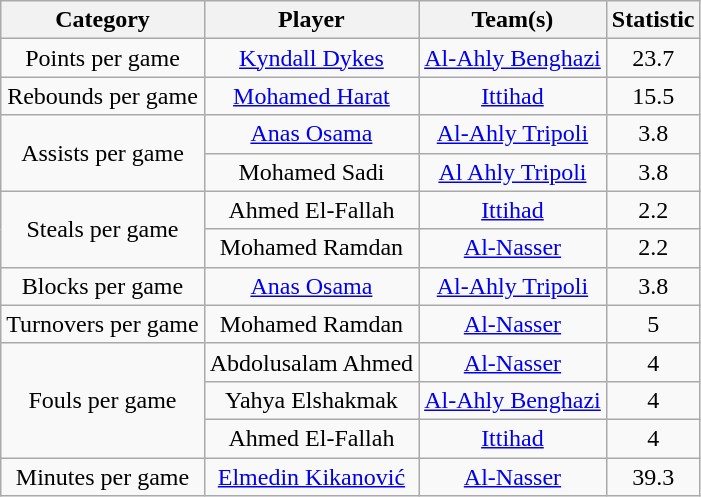<table class="wikitable" style="text-align:center">
<tr>
<th>Category</th>
<th>Player</th>
<th>Team(s)</th>
<th>Statistic</th>
</tr>
<tr>
<td>Points per game</td>
<td> <a href='#'>Kyndall Dykes</a></td>
<td><a href='#'>Al-Ahly Benghazi</a></td>
<td>23.7</td>
</tr>
<tr>
<td>Rebounds per game</td>
<td> <a href='#'>Mohamed Harat</a></td>
<td><a href='#'>Ittihad</a></td>
<td>15.5</td>
</tr>
<tr>
<td rowspan=2>Assists per game</td>
<td> <a href='#'>Anas Osama</a></td>
<td><a href='#'>Al-Ahly Tripoli</a></td>
<td>3.8</td>
</tr>
<tr>
<td> Mohamed Sadi</td>
<td><a href='#'>Al Ahly Tripoli</a></td>
<td>3.8</td>
</tr>
<tr>
<td rowspan=2>Steals per game</td>
<td> Ahmed El-Fallah</td>
<td><a href='#'>Ittihad</a></td>
<td>2.2</td>
</tr>
<tr>
<td> Mohamed Ramdan</td>
<td><a href='#'>Al-Nasser</a></td>
<td>2.2</td>
</tr>
<tr>
<td>Blocks per game</td>
<td> <a href='#'>Anas Osama</a></td>
<td><a href='#'>Al-Ahly Tripoli</a></td>
<td>3.8</td>
</tr>
<tr>
<td>Turnovers per game</td>
<td> Mohamed Ramdan</td>
<td><a href='#'>Al-Nasser</a></td>
<td>5</td>
</tr>
<tr>
<td rowspan=3>Fouls per game</td>
<td> Abdolusalam Ahmed</td>
<td><a href='#'>Al-Nasser</a></td>
<td>4</td>
</tr>
<tr>
<td> Yahya Elshakmak</td>
<td><a href='#'>Al-Ahly Benghazi</a></td>
<td>4</td>
</tr>
<tr>
<td> Ahmed El-Fallah</td>
<td><a href='#'>Ittihad</a></td>
<td>4</td>
</tr>
<tr>
<td>Minutes per game</td>
<td> <a href='#'>Elmedin Kikanović</a></td>
<td><a href='#'>Al-Nasser</a></td>
<td>39.3</td>
</tr>
</table>
